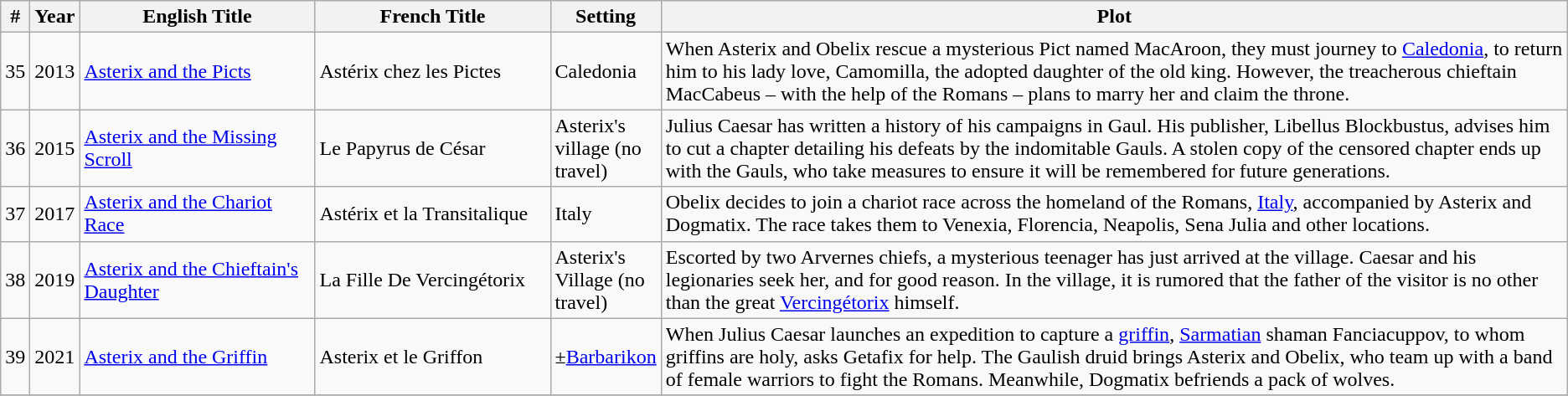<table class="wikitable sortable">
<tr --->
<th>#</th>
<th>Year</th>
<th width="180">English Title</th>
<th width="180">French Title</th>
<th width="80">Setting</th>
<th>Plot</th>
</tr>
<tr --->
<td>35</td>
<td>2013</td>
<td><a href='#'>Asterix and the Picts</a></td>
<td>Astérix chez les Pictes</td>
<td>Caledonia</td>
<td>When Asterix and Obelix rescue a mysterious Pict named MacAroon, they must journey to <a href='#'>Caledonia</a>, to return him to his lady love, Camomilla, the adopted daughter of the old king. However, the treacherous chieftain MacCabeus – with the help of the Romans – plans to marry her and claim the throne.</td>
</tr>
<tr --->
<td>36</td>
<td>2015</td>
<td><a href='#'>Asterix and the Missing Scroll</a></td>
<td>Le Papyrus de César</td>
<td>Asterix's village (no travel)</td>
<td>Julius Caesar has written a history of his campaigns in Gaul. His publisher, Libellus Blockbustus, advises him to cut a chapter detailing his defeats by the indomitable Gauls. A stolen copy of the censored chapter ends up with the Gauls, who take measures to ensure it will be remembered for future generations.</td>
</tr>
<tr --->
<td>37</td>
<td>2017</td>
<td><a href='#'>Asterix and the Chariot Race</a></td>
<td>Astérix et la Transitalique</td>
<td>Italy</td>
<td>Obelix decides to join a chariot race across the homeland of the Romans, <a href='#'>Italy</a>, accompanied by Asterix and Dogmatix. The race takes them to Venexia, Florencia, Neapolis, Sena Julia and other locations.</td>
</tr>
<tr --->
<td>38</td>
<td>2019</td>
<td><a href='#'>Asterix and the Chieftain's Daughter</a></td>
<td>La Fille De Vercingétorix</td>
<td>Asterix's Village (no travel)</td>
<td>Escorted by two Arvernes chiefs, a mysterious teenager has just arrived at the village. Caesar and his legionaries seek her, and for good reason. In the village, it is rumored that the father of the visitor is no other than the great <a href='#'>Vercingétorix</a> himself.</td>
</tr>
<tr --->
<td>39</td>
<td>2021</td>
<td><a href='#'>Asterix and the Griffin</a></td>
<td>Asterix et le Griffon</td>
<td>±<a href='#'>Barbarikon</a></td>
<td>When Julius Caesar launches an expedition to capture a <a href='#'>griffin</a>, <a href='#'>Sarmatian</a> shaman Fanciacuppov, to whom griffins are holy, asks Getafix for help. The Gaulish druid brings Asterix and Obelix, who team up with a band of female warriors to fight the Romans. Meanwhile, Dogmatix befriends a pack of wolves.</td>
</tr>
<tr --->
</tr>
</table>
